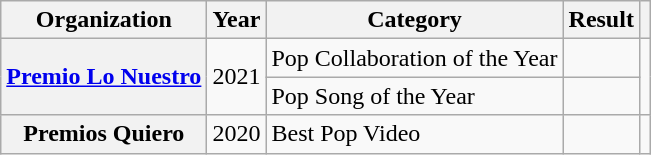<table class="wikitable sortable plainrowheaders" style="border:none; margin:0;">
<tr>
<th scope="col">Organization</th>
<th scope="col">Year</th>
<th scope="col">Category</th>
<th scope="col">Result</th>
<th class="unsortable" scope="col"></th>
</tr>
<tr>
<th scope="row" rowspan="2"><a href='#'>Premio Lo Nuestro</a></th>
<td rowspan="2">2021</td>
<td>Pop Collaboration of the Year</td>
<td></td>
<td style="text-align:center;" rowspan="2"></td>
</tr>
<tr>
<td>Pop Song of the Year</td>
<td></td>
</tr>
<tr>
<th scope="row">Premios Quiero</th>
<td>2020</td>
<td>Best Pop Video</td>
<td></td>
<td style="text-align:center;"></td>
</tr>
<tr>
</tr>
</table>
